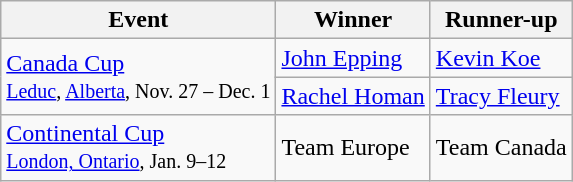<table class="wikitable">
<tr>
<th>Event</th>
<th>Winner</th>
<th>Runner-up</th>
</tr>
<tr>
<td rowspan=2><a href='#'>Canada Cup</a> <br> <small><a href='#'>Leduc</a>, <a href='#'>Alberta</a>, Nov. 27 – Dec. 1</small></td>
<td> <a href='#'>John Epping</a></td>
<td> <a href='#'>Kevin Koe</a></td>
</tr>
<tr>
<td> <a href='#'>Rachel Homan</a></td>
<td> <a href='#'>Tracy Fleury</a></td>
</tr>
<tr>
<td><a href='#'>Continental Cup</a> <br> <small><a href='#'>London, Ontario</a>, Jan. 9–12</small></td>
<td> Team Europe</td>
<td> Team Canada</td>
</tr>
</table>
